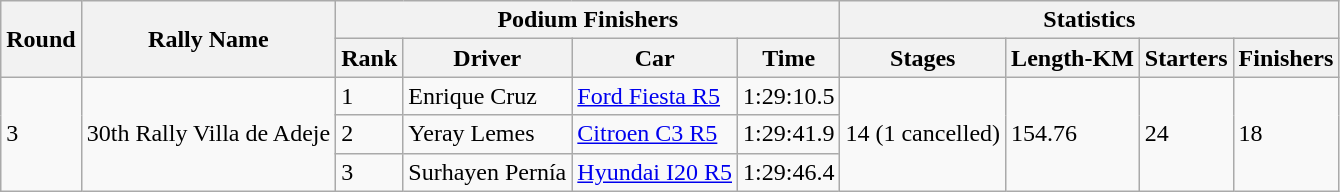<table class="wikitable">
<tr>
<th rowspan="2">Round</th>
<th rowspan="2">Rally Name</th>
<th colspan="4">Podium Finishers</th>
<th colspan="4">Statistics</th>
</tr>
<tr>
<th>Rank</th>
<th>Driver</th>
<th>Car</th>
<th>Time</th>
<th>Stages</th>
<th>Length-KM</th>
<th>Starters</th>
<th>Finishers</th>
</tr>
<tr>
<td rowspan="3">3</td>
<td rowspan="3"> 30th Rally Villa de Adeje</td>
<td>1</td>
<td> Enrique Cruz</td>
<td><a href='#'>Ford Fiesta R5</a></td>
<td>1:29:10.5</td>
<td rowspan="3">14 (1 cancelled)</td>
<td rowspan="3">154.76</td>
<td rowspan="3">24</td>
<td rowspan="3">18</td>
</tr>
<tr>
<td>2</td>
<td> Yeray Lemes</td>
<td><a href='#'>Citroen C3 R5</a></td>
<td>1:29:41.9</td>
</tr>
<tr>
<td>3</td>
<td> Surhayen Pernía</td>
<td><a href='#'>Hyundai I20 R5</a></td>
<td>1:29:46.4</td>
</tr>
</table>
